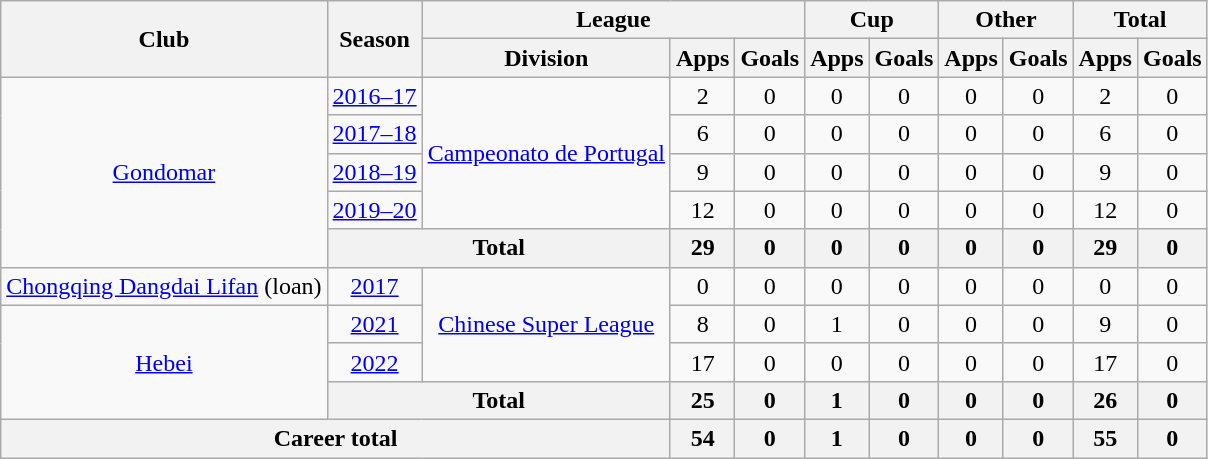<table class="wikitable" style="text-align: center">
<tr>
<th rowspan="2">Club</th>
<th rowspan="2">Season</th>
<th colspan="3">League</th>
<th colspan="2">Cup</th>
<th colspan="2">Other</th>
<th colspan="2">Total</th>
</tr>
<tr>
<th>Division</th>
<th>Apps</th>
<th>Goals</th>
<th>Apps</th>
<th>Goals</th>
<th>Apps</th>
<th>Goals</th>
<th>Apps</th>
<th>Goals</th>
</tr>
<tr>
<td rowspan="5"><a href='#'>Gondomar</a></td>
<td><a href='#'>2016–17</a></td>
<td rowspan="4"><a href='#'>Campeonato de Portugal</a></td>
<td>2</td>
<td>0</td>
<td>0</td>
<td>0</td>
<td>0</td>
<td>0</td>
<td>2</td>
<td>0</td>
</tr>
<tr>
<td><a href='#'>2017–18</a></td>
<td>6</td>
<td>0</td>
<td>0</td>
<td>0</td>
<td>0</td>
<td>0</td>
<td>6</td>
<td>0</td>
</tr>
<tr>
<td><a href='#'>2018–19</a></td>
<td>9</td>
<td>0</td>
<td>0</td>
<td>0</td>
<td>0</td>
<td>0</td>
<td>9</td>
<td>0</td>
</tr>
<tr>
<td><a href='#'>2019–20</a></td>
<td>12</td>
<td>0</td>
<td>0</td>
<td>0</td>
<td>0</td>
<td>0</td>
<td>12</td>
<td>0</td>
</tr>
<tr>
<th colspan=2>Total</th>
<th>29</th>
<th>0</th>
<th>0</th>
<th>0</th>
<th>0</th>
<th>0</th>
<th>29</th>
<th>0</th>
</tr>
<tr>
<td><a href='#'>Chongqing Dangdai Lifan</a> (loan)</td>
<td><a href='#'>2017</a></td>
<td rowspan="3"><a href='#'>Chinese Super League</a></td>
<td>0</td>
<td>0</td>
<td>0</td>
<td>0</td>
<td>0</td>
<td>0</td>
<td>0</td>
<td>0</td>
</tr>
<tr>
<td rowspan="3"><a href='#'>Hebei</a></td>
<td><a href='#'>2021</a></td>
<td>8</td>
<td>0</td>
<td>1</td>
<td>0</td>
<td>0</td>
<td>0</td>
<td>9</td>
<td>0</td>
</tr>
<tr>
<td><a href='#'>2022</a></td>
<td>17</td>
<td>0</td>
<td>0</td>
<td>0</td>
<td>0</td>
<td>0</td>
<td>17</td>
<td>0</td>
</tr>
<tr>
<th colspan=2>Total</th>
<th>25</th>
<th>0</th>
<th>1</th>
<th>0</th>
<th>0</th>
<th>0</th>
<th>26</th>
<th>0</th>
</tr>
<tr>
<th colspan=3>Career total</th>
<th>54</th>
<th>0</th>
<th>1</th>
<th>0</th>
<th>0</th>
<th>0</th>
<th>55</th>
<th>0</th>
</tr>
</table>
